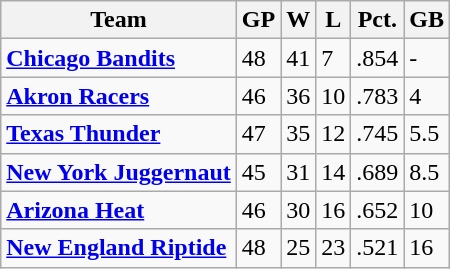<table class="wikitable">
<tr>
<th>Team</th>
<th>GP</th>
<th>W</th>
<th>L</th>
<th>Pct.</th>
<th>GB</th>
</tr>
<tr>
<td><strong><a href='#'>Chicago Bandits</a></strong></td>
<td>48</td>
<td>41</td>
<td>7</td>
<td>.854</td>
<td>-</td>
</tr>
<tr>
<td><strong><a href='#'>Akron Racers</a></strong></td>
<td>46</td>
<td>36</td>
<td>10</td>
<td>.783</td>
<td>4</td>
</tr>
<tr>
<td><strong><a href='#'>Texas Thunder</a></strong></td>
<td>47</td>
<td>35</td>
<td>12</td>
<td>.745</td>
<td>5.5</td>
</tr>
<tr>
<td><strong><a href='#'>New York Juggernaut</a></strong></td>
<td>45</td>
<td>31</td>
<td>14</td>
<td>.689</td>
<td>8.5</td>
</tr>
<tr>
<td><strong><a href='#'>Arizona Heat</a></strong></td>
<td>46</td>
<td>30</td>
<td>16</td>
<td>.652</td>
<td>10</td>
</tr>
<tr>
<td><strong><a href='#'>New England Riptide</a></strong></td>
<td>48</td>
<td>25</td>
<td>23</td>
<td>.521</td>
<td>16</td>
</tr>
</table>
